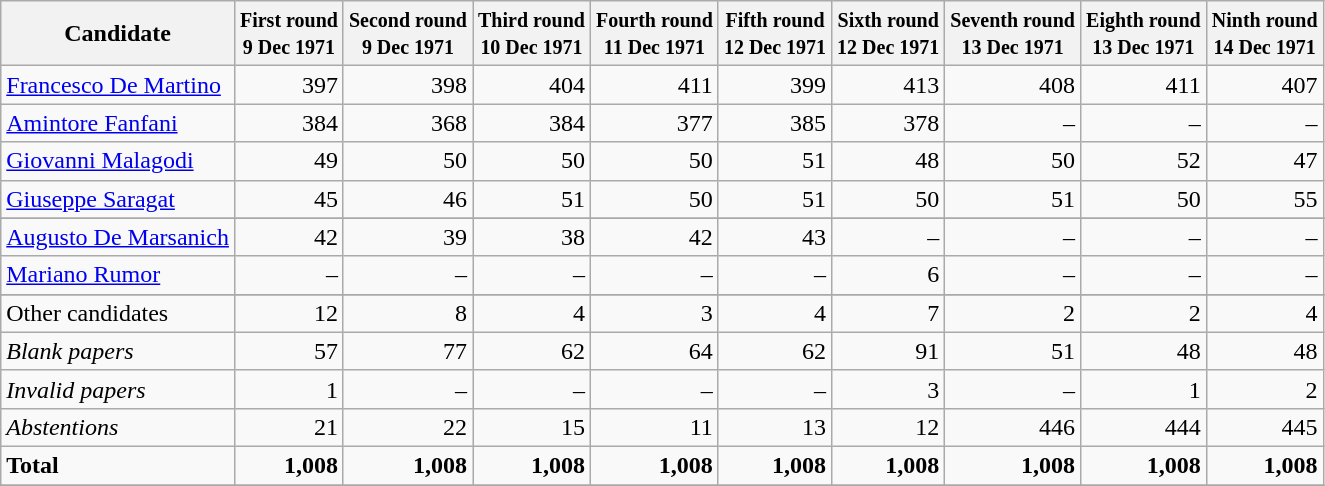<table class="wikitable sortable" style=text-align:right>
<tr>
<th>Candidate</th>
<th><small>First round<br>9 Dec 1971</small></th>
<th><small>Second round<br>9 Dec 1971</small></th>
<th><small>Third round<br>10 Dec 1971</small></th>
<th data-sort-type="number"><small>Fourth round<br>11 Dec 1971</small></th>
<th data-sort-type="number"><small>Fifth round<br>12 Dec 1971</small></th>
<th data-sort-type="number"><small>Sixth round<br>12 Dec 1971</small></th>
<th data-sort-type="number"><small>Seventh round<br>13 Dec 1971</small></th>
<th data-sort-type="number"><small>Eighth round<br>13 Dec 1971</small></th>
<th data-sort-type="number"><small>Ninth round<br>14 Dec 1971</small></th>
</tr>
<tr>
<td align=left><a href='#'>Francesco De Martino</a></td>
<td>397</td>
<td>398</td>
<td>404</td>
<td>411</td>
<td>399</td>
<td>413</td>
<td>408</td>
<td>411</td>
<td>407</td>
</tr>
<tr>
<td align=left><a href='#'>Amintore Fanfani</a></td>
<td>384</td>
<td>368</td>
<td>384</td>
<td>377</td>
<td>385</td>
<td>378</td>
<td>–</td>
<td>–</td>
<td>–</td>
</tr>
<tr>
<td align=left><a href='#'>Giovanni Malagodi</a></td>
<td>49</td>
<td>50</td>
<td>50</td>
<td>50</td>
<td>51</td>
<td>48</td>
<td>50</td>
<td>52</td>
<td>47</td>
</tr>
<tr>
<td align=left><a href='#'>Giuseppe Saragat</a></td>
<td>45</td>
<td>46</td>
<td>51</td>
<td>50</td>
<td>51</td>
<td>50</td>
<td>51</td>
<td>50</td>
<td>55</td>
</tr>
<tr>
</tr>
<tr>
<td align=left><a href='#'>Augusto De Marsanich</a></td>
<td>42</td>
<td>39</td>
<td>38</td>
<td>42</td>
<td>43</td>
<td>–</td>
<td>–</td>
<td>–</td>
<td>–</td>
</tr>
<tr>
<td align=left><a href='#'>Mariano Rumor</a></td>
<td>–</td>
<td>–</td>
<td>–</td>
<td>–</td>
<td>–</td>
<td>6</td>
<td>–</td>
<td>–</td>
<td>–</td>
</tr>
<tr>
</tr>
<tr class="sortbottom">
<td align=left>Other candidates</td>
<td>12</td>
<td>8</td>
<td>4</td>
<td>3</td>
<td>4</td>
<td>7</td>
<td>2</td>
<td>2</td>
<td>4</td>
</tr>
<tr class="sortbottom">
<td align=left><em>Blank papers</em></td>
<td>57</td>
<td>77</td>
<td>62</td>
<td>64</td>
<td>62</td>
<td>91</td>
<td>51</td>
<td>48</td>
<td>48</td>
</tr>
<tr class="sortbottom">
<td align=left><em>Invalid papers</em></td>
<td>1</td>
<td>–</td>
<td>–</td>
<td>–</td>
<td>–</td>
<td>3</td>
<td>–</td>
<td>1</td>
<td>2</td>
</tr>
<tr class="sortbottom">
<td align=left><em>Abstentions</em></td>
<td>21</td>
<td>22</td>
<td>15</td>
<td>11</td>
<td>13</td>
<td>12</td>
<td>446</td>
<td>444</td>
<td>445</td>
</tr>
<tr class="sortbottom">
<td align=left><strong>Total</strong></td>
<td><strong>1,008</strong></td>
<td><strong>1,008</strong></td>
<td><strong>1,008</strong></td>
<td><strong>1,008</strong></td>
<td><strong>1,008</strong></td>
<td><strong>1,008</strong></td>
<td><strong>1,008</strong></td>
<td><strong>1,008</strong></td>
<td><strong>1,008</strong></td>
</tr>
<tr class="sortbottom">
</tr>
</table>
